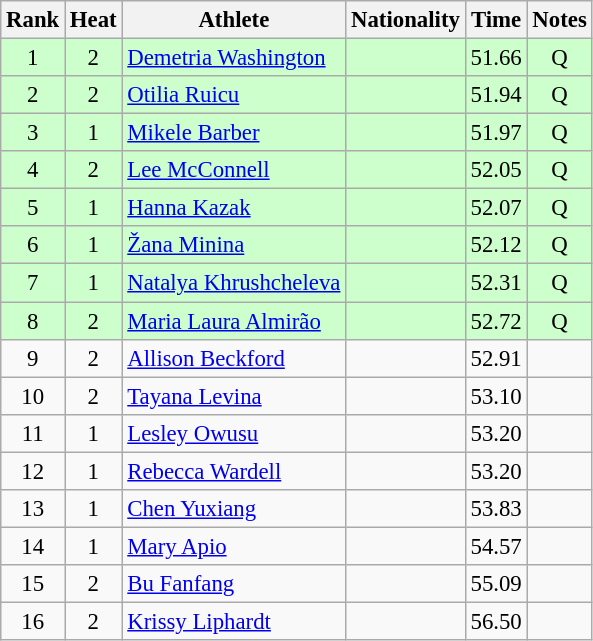<table class="wikitable sortable" style="text-align:center;font-size:95%">
<tr>
<th>Rank</th>
<th>Heat</th>
<th>Athlete</th>
<th>Nationality</th>
<th>Time</th>
<th>Notes</th>
</tr>
<tr bgcolor=ccffcc>
<td>1</td>
<td>2</td>
<td align="left"><a href='#'>Demetria Washington</a></td>
<td align=left></td>
<td>51.66</td>
<td>Q</td>
</tr>
<tr bgcolor=ccffcc>
<td>2</td>
<td>2</td>
<td align="left"><a href='#'>Otilia Ruicu</a></td>
<td align=left></td>
<td>51.94</td>
<td>Q</td>
</tr>
<tr bgcolor=ccffcc>
<td>3</td>
<td>1</td>
<td align="left"><a href='#'>Mikele Barber</a></td>
<td align=left></td>
<td>51.97</td>
<td>Q</td>
</tr>
<tr bgcolor=ccffcc>
<td>4</td>
<td>2</td>
<td align="left"><a href='#'>Lee McConnell</a></td>
<td align=left></td>
<td>52.05</td>
<td>Q</td>
</tr>
<tr bgcolor=ccffcc>
<td>5</td>
<td>1</td>
<td align="left"><a href='#'>Hanna Kazak</a></td>
<td align=left></td>
<td>52.07</td>
<td>Q</td>
</tr>
<tr bgcolor=ccffcc>
<td>6</td>
<td>1</td>
<td align="left"><a href='#'>Žana Minina</a></td>
<td align=left></td>
<td>52.12</td>
<td>Q</td>
</tr>
<tr bgcolor=ccffcc>
<td>7</td>
<td>1</td>
<td align="left"><a href='#'>Natalya Khrushcheleva</a></td>
<td align=left></td>
<td>52.31</td>
<td>Q</td>
</tr>
<tr bgcolor=ccffcc>
<td>8</td>
<td>2</td>
<td align="left"><a href='#'>Maria Laura Almirão</a></td>
<td align=left></td>
<td>52.72</td>
<td>Q</td>
</tr>
<tr>
<td>9</td>
<td>2</td>
<td align="left"><a href='#'>Allison Beckford</a></td>
<td align=left></td>
<td>52.91</td>
<td></td>
</tr>
<tr>
<td>10</td>
<td>2</td>
<td align="left"><a href='#'>Tayana Levina</a></td>
<td align=left></td>
<td>53.10</td>
<td></td>
</tr>
<tr>
<td>11</td>
<td>1</td>
<td align="left"><a href='#'>Lesley Owusu</a></td>
<td align=left></td>
<td>53.20</td>
<td></td>
</tr>
<tr>
<td>12</td>
<td>1</td>
<td align="left"><a href='#'>Rebecca Wardell</a></td>
<td align=left></td>
<td>53.20</td>
<td></td>
</tr>
<tr>
<td>13</td>
<td>1</td>
<td align="left"><a href='#'>Chen Yuxiang</a></td>
<td align=left></td>
<td>53.83</td>
<td></td>
</tr>
<tr>
<td>14</td>
<td>1</td>
<td align="left"><a href='#'>Mary Apio</a></td>
<td align=left></td>
<td>54.57</td>
<td></td>
</tr>
<tr>
<td>15</td>
<td>2</td>
<td align="left"><a href='#'>Bu Fanfang</a></td>
<td align=left></td>
<td>55.09</td>
<td></td>
</tr>
<tr>
<td>16</td>
<td>2</td>
<td align="left"><a href='#'>Krissy Liphardt</a></td>
<td align=left></td>
<td>56.50</td>
<td></td>
</tr>
</table>
